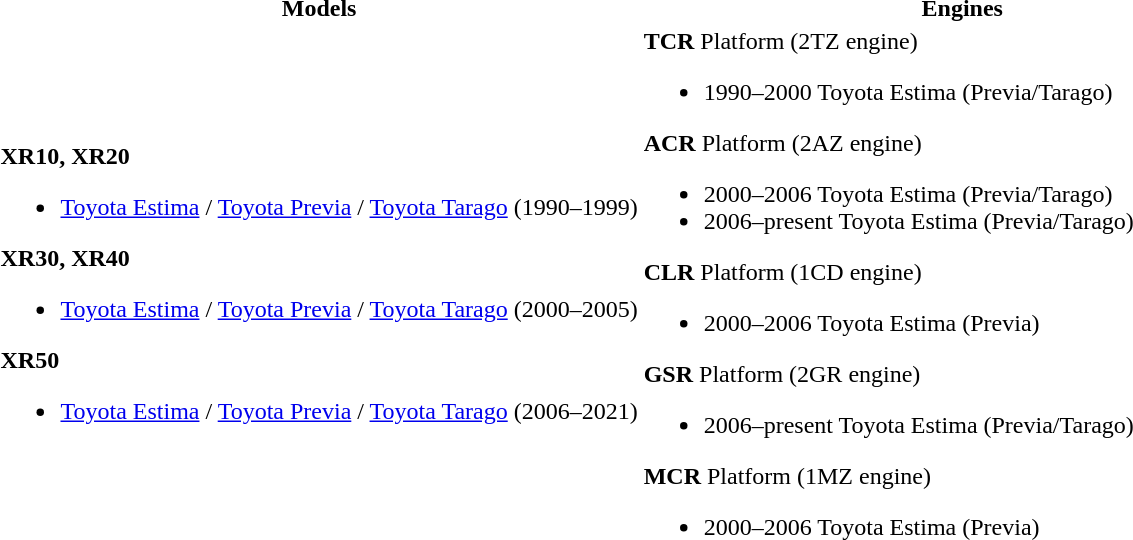<table>
<tr>
<th style="width:50%">Models</th>
<th>Engines</th>
</tr>
<tr>
<td style="width:50%"><strong>XR10, XR20</strong><br><ul><li><a href='#'>Toyota Estima</a> / <a href='#'>Toyota Previa</a> / <a href='#'>Toyota Tarago</a> (1990–1999)</li></ul><strong>XR30, XR40</strong><ul><li><a href='#'>Toyota Estima</a> / <a href='#'>Toyota Previa</a> / <a href='#'>Toyota Tarago</a> (2000–2005)</li></ul><strong>XR50</strong><ul><li><a href='#'>Toyota Estima</a> / <a href='#'>Toyota Previa</a> / <a href='#'>Toyota Tarago</a> (2006–2021)</li></ul></td>
<td style="width:50%"><strong>TCR</strong> Platform (2TZ engine)<br><ul><li>1990–2000 Toyota Estima (Previa/Tarago)</li></ul><strong>ACR</strong> Platform (2AZ engine)<ul><li>2000–2006 Toyota Estima (Previa/Tarago)</li><li>2006–present Toyota Estima (Previa/Tarago)</li></ul><strong>CLR</strong> Platform (1CD engine)<ul><li>2000–2006 Toyota Estima (Previa)</li></ul><strong>GSR</strong> Platform (2GR engine)<ul><li>2006–present Toyota Estima (Previa/Tarago)</li></ul><strong>MCR</strong> Platform (1MZ engine)<ul><li>2000–2006 Toyota Estima (Previa)</li></ul></td>
</tr>
</table>
